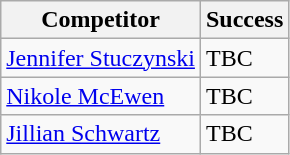<table class="wikitable">
<tr>
<th>Competitor</th>
<th>Success</th>
</tr>
<tr>
<td><a href='#'>Jennifer Stuczynski</a></td>
<td>TBC</td>
</tr>
<tr>
<td><a href='#'>Nikole McEwen</a></td>
<td>TBC</td>
</tr>
<tr>
<td><a href='#'>Jillian Schwartz</a></td>
<td>TBC</td>
</tr>
</table>
